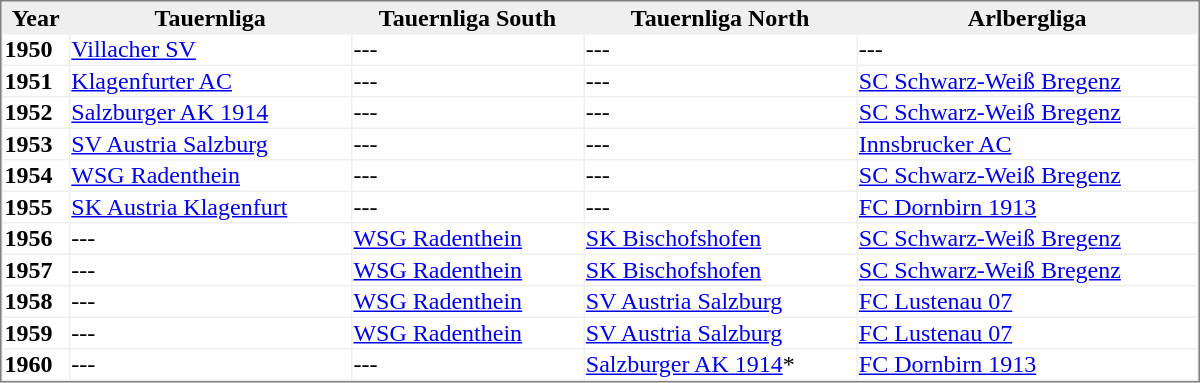<table style="border-style:solid;border-width:1px;border-color:#808080;background-color:#EFEFEF" cellspacing="1" cellpadding="1" width="800px">
<tr bgcolor="#EFEFEF">
<th>Year</th>
<th>Tauernliga</th>
<th>Tauernliga South</th>
<th>Tauernliga North</th>
<th>Arlbergliga</th>
</tr>
<tr align="left" valign="top" bgcolor="#ffffff">
<th>1950</th>
<td><a href='#'>Villacher SV</a></td>
<td>---</td>
<td>---</td>
<td>---</td>
</tr>
<tr align="left" valign="top" bgcolor="#ffffff">
<th>1951</th>
<td><a href='#'>Klagenfurter AC</a></td>
<td>---</td>
<td>---</td>
<td><a href='#'>SC Schwarz-Weiß Bregenz</a></td>
</tr>
<tr align="left" valign="top" bgcolor="#ffffff">
<th>1952</th>
<td><a href='#'>Salzburger AK 1914</a></td>
<td>---</td>
<td>---</td>
<td><a href='#'>SC Schwarz-Weiß Bregenz</a></td>
</tr>
<tr align="left" valign="top" bgcolor="#ffffff">
<th>1953</th>
<td><a href='#'>SV Austria Salzburg</a></td>
<td>---</td>
<td>---</td>
<td><a href='#'>Innsbrucker AC</a></td>
</tr>
<tr align="left" valign="top" bgcolor="#ffffff">
<th>1954</th>
<td><a href='#'>WSG Radenthein</a></td>
<td>---</td>
<td>---</td>
<td><a href='#'>SC Schwarz-Weiß Bregenz</a></td>
</tr>
<tr align="left" valign="top" bgcolor="#ffffff">
<th>1955</th>
<td><a href='#'>SK Austria Klagenfurt</a></td>
<td>---</td>
<td>---</td>
<td><a href='#'>FC Dornbirn 1913</a></td>
</tr>
<tr align="left" valign="top" bgcolor="#ffffff">
<th>1956</th>
<td>---</td>
<td><a href='#'>WSG Radenthein</a></td>
<td><a href='#'>SK Bischofshofen</a></td>
<td><a href='#'>SC Schwarz-Weiß Bregenz</a></td>
</tr>
<tr align="left" valign="top" bgcolor="#ffffff">
<th>1957</th>
<td>---</td>
<td><a href='#'>WSG Radenthein</a></td>
<td><a href='#'>SK Bischofshofen</a></td>
<td><a href='#'>SC Schwarz-Weiß Bregenz</a></td>
</tr>
<tr align="left" valign="top" bgcolor="#ffffff">
<th>1958</th>
<td>---</td>
<td><a href='#'>WSG Radenthein</a></td>
<td><a href='#'>SV Austria Salzburg</a></td>
<td><a href='#'>FC Lustenau 07</a></td>
</tr>
<tr align="left" valign="top" bgcolor="#ffffff">
<th>1959</th>
<td>---</td>
<td><a href='#'>WSG Radenthein</a></td>
<td><a href='#'>SV Austria Salzburg</a></td>
<td><a href='#'>FC Lustenau 07</a></td>
</tr>
<tr align="left" valign="top" bgcolor="#ffffff">
<th>1960</th>
<td>---</td>
<td>---</td>
<td><a href='#'>Salzburger AK 1914</a>*</td>
<td><a href='#'>FC Dornbirn 1913</a></td>
</tr>
</table>
